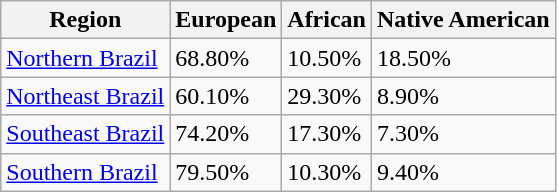<table class="wikitable">
<tr>
<th>Region</th>
<th>European</th>
<th>African</th>
<th>Native American</th>
</tr>
<tr>
<td><a href='#'>Northern Brazil</a></td>
<td>68.80%</td>
<td>10.50%</td>
<td>18.50%</td>
</tr>
<tr>
<td><a href='#'>Northeast Brazil</a></td>
<td>60.10%</td>
<td>29.30%</td>
<td>8.90%</td>
</tr>
<tr>
<td><a href='#'>Southeast Brazil</a></td>
<td>74.20%</td>
<td>17.30%</td>
<td>7.30%</td>
</tr>
<tr>
<td><a href='#'>Southern Brazil</a></td>
<td>79.50%</td>
<td>10.30%</td>
<td>9.40%</td>
</tr>
</table>
